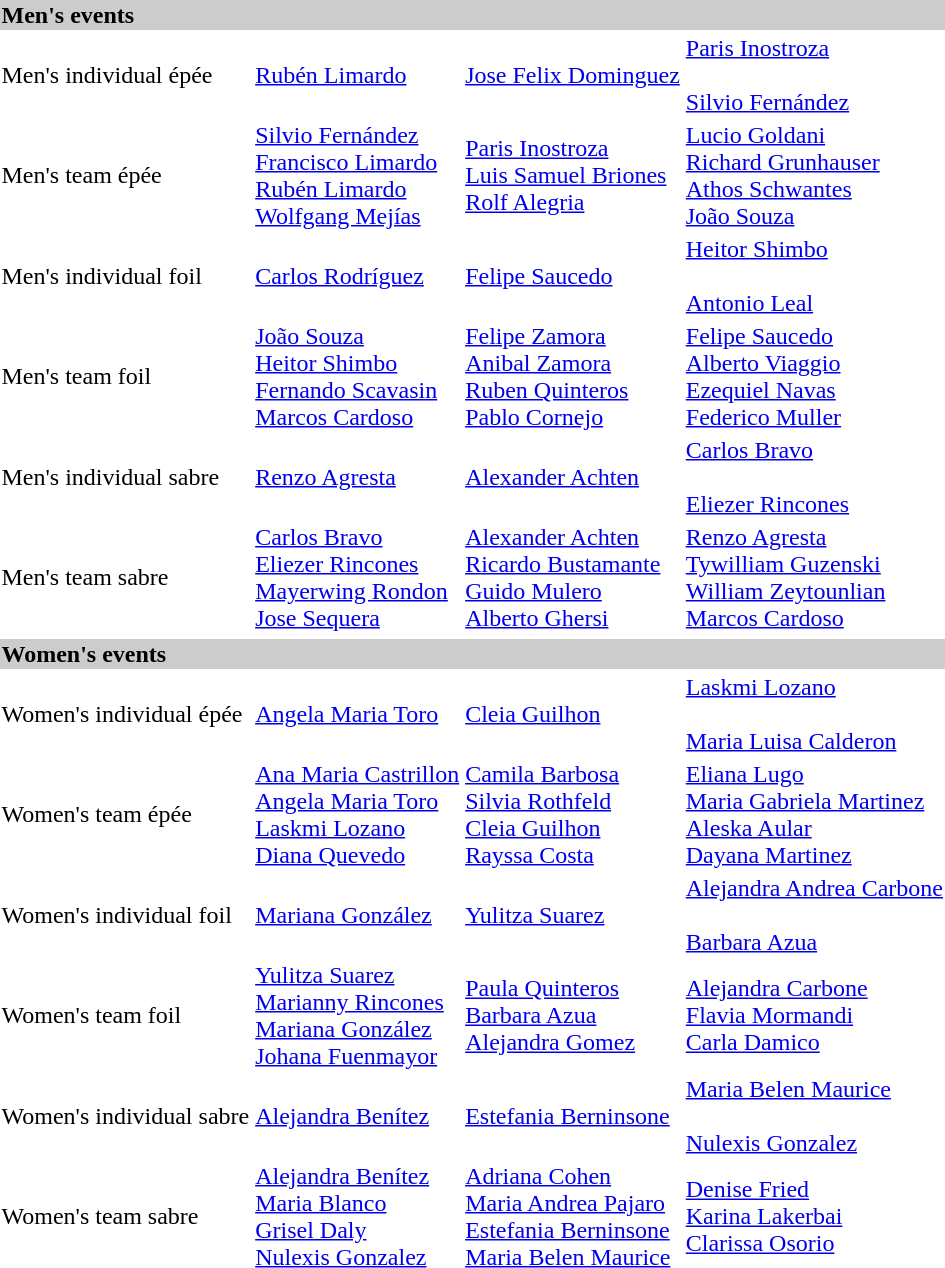<table>
<tr bgcolor="#cccccc">
<td colspan=4><strong>Men's events</strong></td>
</tr>
<tr>
<td>Men's individual épée<br></td>
<td><a href='#'>Rubén Limardo</a><br><em></em></td>
<td><a href='#'>Jose Felix Dominguez</a><br><em></em></td>
<td><a href='#'>Paris Inostroza</a><br><em></em><br><a href='#'>Silvio Fernández</a><br><em></em></td>
</tr>
<tr>
<td>Men's team épée<br></td>
<td><a href='#'>Silvio Fernández</a><br><a href='#'>Francisco Limardo</a><br><a href='#'>Rubén Limardo</a><br><a href='#'>Wolfgang Mejías</a><br><em></em></td>
<td><a href='#'>Paris Inostroza</a><br><a href='#'>Luis Samuel Briones</a><br><a href='#'>Rolf Alegria</a><br><em></em></td>
<td><a href='#'>Lucio Goldani</a><br><a href='#'>Richard Grunhauser</a><br><a href='#'>Athos Schwantes</a><br><a href='#'>João Souza</a><br><em></em></td>
</tr>
<tr>
<td>Men's individual foil<br></td>
<td><a href='#'>Carlos Rodríguez</a><br><em></em></td>
<td><a href='#'>Felipe Saucedo</a><br><em></em></td>
<td><a href='#'>Heitor Shimbo</a><br><em></em><br><a href='#'>Antonio Leal</a><br><em></em></td>
</tr>
<tr>
<td>Men's team foil<br></td>
<td><a href='#'>João Souza</a><br><a href='#'>Heitor Shimbo</a><br><a href='#'>Fernando Scavasin</a><br><a href='#'>Marcos Cardoso</a><br><em></em></td>
<td><a href='#'>Felipe Zamora</a><br><a href='#'>Anibal Zamora</a><br><a href='#'>Ruben Quinteros</a><br><a href='#'>Pablo Cornejo</a><br><em></em></td>
<td><a href='#'>Felipe Saucedo</a><br><a href='#'>Alberto Viaggio</a><br><a href='#'>Ezequiel Navas</a><br><a href='#'>Federico Muller</a><br><em></em></td>
</tr>
<tr>
<td>Men's individual sabre<br></td>
<td><a href='#'>Renzo Agresta</a><br><em></em></td>
<td><a href='#'>Alexander Achten</a><br><em></em></td>
<td><a href='#'>Carlos Bravo</a><br><em></em><br><a href='#'>Eliezer Rincones</a><br><em></em></td>
</tr>
<tr>
<td>Men's team sabre<br></td>
<td><a href='#'>Carlos Bravo</a><br><a href='#'>Eliezer Rincones</a><br><a href='#'>Mayerwing Rondon</a><br><a href='#'>Jose Sequera</a><br><em></em></td>
<td><a href='#'>Alexander Achten</a><br><a href='#'>Ricardo Bustamante</a><br><a href='#'>Guido Mulero</a><br><a href='#'>Alberto Ghersi</a><br><em></em></td>
<td><a href='#'>Renzo Agresta</a><br><a href='#'>Tywilliam Guzenski</a><br><a href='#'>William Zeytounlian</a><br><a href='#'>Marcos Cardoso</a><br><em></em></td>
</tr>
<tr>
</tr>
<tr bgcolor="#cccccc">
<td colspan=4><strong>Women's events</strong></td>
</tr>
<tr>
<td>Women's individual épée<br></td>
<td><a href='#'>Angela Maria Toro</a><br><em></em></td>
<td><a href='#'>Cleia Guilhon</a><br><em></em></td>
<td><a href='#'>Laskmi Lozano</a><br><em></em><br><a href='#'>Maria Luisa Calderon</a><br><em></em></td>
</tr>
<tr>
<td>Women's team épée<br></td>
<td><a href='#'>Ana Maria Castrillon</a><br><a href='#'>Angela Maria Toro</a><br><a href='#'>Laskmi Lozano</a><br><a href='#'>Diana Quevedo</a><br><em></em></td>
<td><a href='#'>Camila Barbosa</a><br><a href='#'>Silvia Rothfeld</a><br><a href='#'>Cleia Guilhon</a><br><a href='#'>Rayssa Costa</a><br><em></em></td>
<td><a href='#'>Eliana Lugo</a><br><a href='#'>Maria Gabriela Martinez</a><br><a href='#'>Aleska Aular</a><br><a href='#'>Dayana Martinez</a><br><em></em></td>
</tr>
<tr>
<td>Women's individual foil<br></td>
<td><a href='#'>Mariana González</a><br><em></em></td>
<td><a href='#'>Yulitza Suarez</a><br><em></em></td>
<td><a href='#'>Alejandra Andrea Carbone</a><br><em></em><br><a href='#'>Barbara Azua</a><br><em></em></td>
</tr>
<tr>
<td>Women's team foil<br></td>
<td><a href='#'>Yulitza Suarez</a><br><a href='#'>Marianny Rincones</a><br><a href='#'>Mariana González</a><br><a href='#'>Johana Fuenmayor</a><br><em></em></td>
<td><a href='#'>Paula Quinteros</a><br><a href='#'>Barbara Azua</a><br><a href='#'>Alejandra Gomez</a><br><em></em></td>
<td><a href='#'>Alejandra Carbone</a><br><a href='#'>Flavia Mormandi</a><br><a href='#'>Carla Damico</a><br><em></em></td>
</tr>
<tr>
<td>Women's individual sabre<br></td>
<td><a href='#'>Alejandra Benítez</a><br><em></em></td>
<td><a href='#'>Estefania Berninsone</a><br><em></em></td>
<td><a href='#'>Maria Belen Maurice</a><br><em></em><br><a href='#'>Nulexis Gonzalez</a><br><em></em></td>
</tr>
<tr>
<td>Women's team sabre<br></td>
<td><a href='#'>Alejandra Benítez</a><br><a href='#'>Maria Blanco</a><br><a href='#'>Grisel Daly</a><br><a href='#'>Nulexis Gonzalez</a><br><em></em></td>
<td><a href='#'>Adriana Cohen</a><br><a href='#'>Maria Andrea Pajaro</a><br><a href='#'>Estefania Berninsone</a><br><a href='#'>Maria Belen Maurice</a><br><em></em></td>
<td><a href='#'>Denise Fried</a><br><a href='#'>Karina Lakerbai</a><br><a href='#'>Clarissa Osorio</a><br><em></em></td>
</tr>
<tr>
</tr>
</table>
